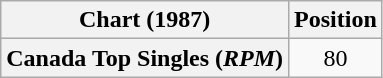<table class="wikitable plainrowheaders" style="text-align:center">
<tr>
<th>Chart (1987)</th>
<th>Position</th>
</tr>
<tr>
<th scope="row">Canada Top Singles (<em>RPM</em>)</th>
<td>80</td>
</tr>
</table>
